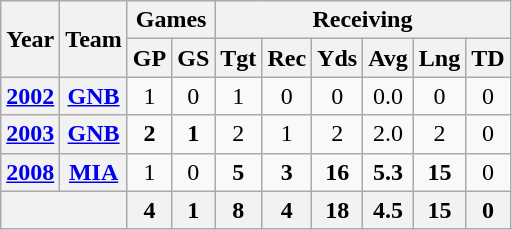<table class="wikitable" style="text-align:center">
<tr>
<th rowspan="2">Year</th>
<th rowspan="2">Team</th>
<th colspan="2">Games</th>
<th colspan="6">Receiving</th>
</tr>
<tr>
<th>GP</th>
<th>GS</th>
<th>Tgt</th>
<th>Rec</th>
<th>Yds</th>
<th>Avg</th>
<th>Lng</th>
<th>TD</th>
</tr>
<tr>
<th><a href='#'>2002</a></th>
<th><a href='#'>GNB</a></th>
<td>1</td>
<td>0</td>
<td>1</td>
<td>0</td>
<td>0</td>
<td>0.0</td>
<td>0</td>
<td>0</td>
</tr>
<tr>
<th><a href='#'>2003</a></th>
<th><a href='#'>GNB</a></th>
<td><strong>2</strong></td>
<td><strong>1</strong></td>
<td>2</td>
<td>1</td>
<td>2</td>
<td>2.0</td>
<td>2</td>
<td>0</td>
</tr>
<tr>
<th><a href='#'>2008</a></th>
<th><a href='#'>MIA</a></th>
<td>1</td>
<td>0</td>
<td><strong>5</strong></td>
<td><strong>3</strong></td>
<td><strong>16</strong></td>
<td><strong>5.3</strong></td>
<td><strong>15</strong></td>
<td>0</td>
</tr>
<tr>
<th colspan="2"></th>
<th>4</th>
<th>1</th>
<th>8</th>
<th>4</th>
<th>18</th>
<th>4.5</th>
<th>15</th>
<th>0</th>
</tr>
</table>
